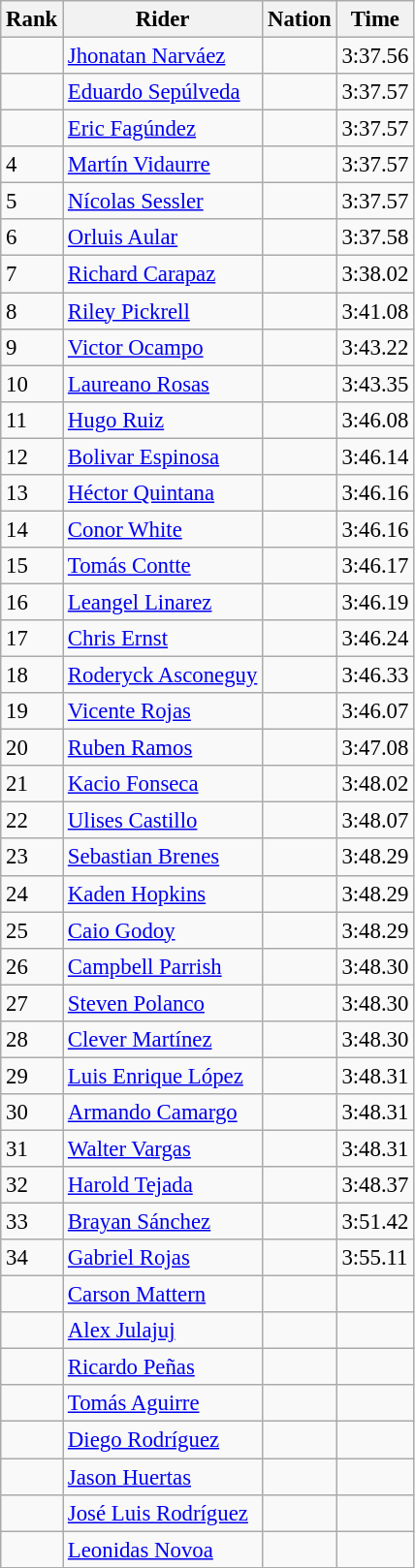<table class="wikitable sortable" style="font-size:95%" style="width:35em;" style="text-align:center">
<tr>
<th>Rank</th>
<th>Rider</th>
<th>Nation</th>
<th>Time</th>
</tr>
<tr>
<td></td>
<td align=left><a href='#'>Jhonatan Narváez</a></td>
<td align="left"></td>
<td>3:37.56</td>
</tr>
<tr>
<td></td>
<td align=left><a href='#'>Eduardo Sepúlveda</a></td>
<td align="left"></td>
<td>3:37.57</td>
</tr>
<tr>
<td></td>
<td align=left><a href='#'>Eric Fagúndez</a></td>
<td align=left></td>
<td>3:37.57</td>
</tr>
<tr>
<td>4</td>
<td align=left><a href='#'>Martín Vidaurre</a></td>
<td align=left></td>
<td>3:37.57</td>
</tr>
<tr>
<td>5</td>
<td align=left><a href='#'>Nícolas Sessler</a></td>
<td align=left></td>
<td>3:37.57</td>
</tr>
<tr>
<td>6</td>
<td align=left><a href='#'>Orluis Aular</a></td>
<td align=left></td>
<td>3:37.58</td>
</tr>
<tr>
<td>7</td>
<td align=left><a href='#'>Richard Carapaz</a></td>
<td align=left></td>
<td>3:38.02</td>
</tr>
<tr>
<td>8</td>
<td align=left><a href='#'>Riley Pickrell</a></td>
<td align=left></td>
<td>3:41.08</td>
</tr>
<tr>
<td>9</td>
<td align=left><a href='#'>Victor Ocampo</a></td>
<td align=left></td>
<td>3:43.22</td>
</tr>
<tr>
<td>10</td>
<td align=left><a href='#'>Laureano Rosas</a></td>
<td align=left></td>
<td>3:43.35</td>
</tr>
<tr>
<td>11</td>
<td align=left><a href='#'>Hugo Ruiz</a></td>
<td align=left></td>
<td>3:46.08</td>
</tr>
<tr>
<td>12</td>
<td align=left><a href='#'>Bolivar Espinosa</a></td>
<td align=left></td>
<td>3:46.14</td>
</tr>
<tr>
<td>13</td>
<td align=left><a href='#'>Héctor Quintana</a></td>
<td align=left></td>
<td>3:46.16</td>
</tr>
<tr>
<td>14</td>
<td align=left><a href='#'>Conor White</a></td>
<td align=left></td>
<td>3:46.16</td>
</tr>
<tr>
<td>15</td>
<td align=left><a href='#'>Tomás Contte</a></td>
<td align=left></td>
<td>3:46.17</td>
</tr>
<tr>
<td>16</td>
<td align=left><a href='#'>Leangel Linarez</a></td>
<td align=left></td>
<td>3:46.19</td>
</tr>
<tr>
<td>17</td>
<td align=left><a href='#'>Chris Ernst</a></td>
<td align=left></td>
<td>3:46.24</td>
</tr>
<tr>
<td>18</td>
<td align=left><a href='#'>Roderyck Asconeguy</a></td>
<td align=left></td>
<td>3:46.33</td>
</tr>
<tr>
<td>19</td>
<td align=left><a href='#'>Vicente Rojas</a></td>
<td align=left></td>
<td>3:46.07</td>
</tr>
<tr>
<td>20</td>
<td align=left><a href='#'>Ruben Ramos</a></td>
<td align=left></td>
<td>3:47.08</td>
</tr>
<tr>
<td>21</td>
<td align=left><a href='#'>Kacio Fonseca</a></td>
<td align="left"></td>
<td>3:48.02</td>
</tr>
<tr>
<td>22</td>
<td align=left><a href='#'>Ulises Castillo</a></td>
<td align=left></td>
<td>3:48.07</td>
</tr>
<tr>
<td>23</td>
<td align=left><a href='#'>Sebastian Brenes</a></td>
<td align=left></td>
<td>3:48.29</td>
</tr>
<tr>
<td>24</td>
<td align=left><a href='#'>Kaden Hopkins</a></td>
<td align=left></td>
<td>3:48.29</td>
</tr>
<tr>
<td>25</td>
<td align=left><a href='#'>Caio Godoy</a></td>
<td align=left></td>
<td>3:48.29</td>
</tr>
<tr>
<td>26</td>
<td align=left><a href='#'>Campbell Parrish</a></td>
<td align=left></td>
<td>3:48.30</td>
</tr>
<tr>
<td>27</td>
<td align=left><a href='#'>Steven Polanco</a></td>
<td align=left></td>
<td>3:48.30</td>
</tr>
<tr>
<td>28</td>
<td align=left><a href='#'>Clever Martínez</a></td>
<td align=left></td>
<td>3:48.30</td>
</tr>
<tr>
<td>29</td>
<td align=left><a href='#'>Luis Enrique López</a></td>
<td align=left></td>
<td>3:48.31</td>
</tr>
<tr>
<td>30</td>
<td align=left><a href='#'>Armando Camargo</a></td>
<td align=left></td>
<td>3:48.31</td>
</tr>
<tr>
<td>31</td>
<td align=left><a href='#'>Walter Vargas</a></td>
<td align=left></td>
<td>3:48.31</td>
</tr>
<tr>
<td>32</td>
<td align=left><a href='#'>Harold Tejada</a></td>
<td align=left></td>
<td>3:48.37</td>
</tr>
<tr>
<td>33</td>
<td align=left><a href='#'>Brayan Sánchez</a></td>
<td align=left></td>
<td>3:51.42</td>
</tr>
<tr>
<td>34</td>
<td align=left><a href='#'>Gabriel Rojas</a></td>
<td align=left></td>
<td>3:55.11</td>
</tr>
<tr>
<td></td>
<td align=left><a href='#'>Carson Mattern</a></td>
<td align=left></td>
<td></td>
</tr>
<tr>
<td></td>
<td align=left><a href='#'>Alex Julajuj</a></td>
<td align=left></td>
<td></td>
</tr>
<tr>
<td></td>
<td align=left><a href='#'>Ricardo Peñas</a></td>
<td align=left></td>
<td></td>
</tr>
<tr>
<td></td>
<td align=left><a href='#'>Tomás Aguirre</a></td>
<td align=left></td>
<td></td>
</tr>
<tr>
<td></td>
<td align=left><a href='#'>Diego Rodríguez</a></td>
<td align=left></td>
<td></td>
</tr>
<tr>
<td></td>
<td align=left><a href='#'>Jason Huertas</a></td>
<td align=left></td>
<td></td>
</tr>
<tr>
<td></td>
<td align=left><a href='#'>José Luis Rodríguez</a></td>
<td align=left></td>
<td></td>
</tr>
<tr>
<td></td>
<td align=left><a href='#'>Leonidas Novoa</a></td>
<td align=left></td>
<td></td>
</tr>
</table>
